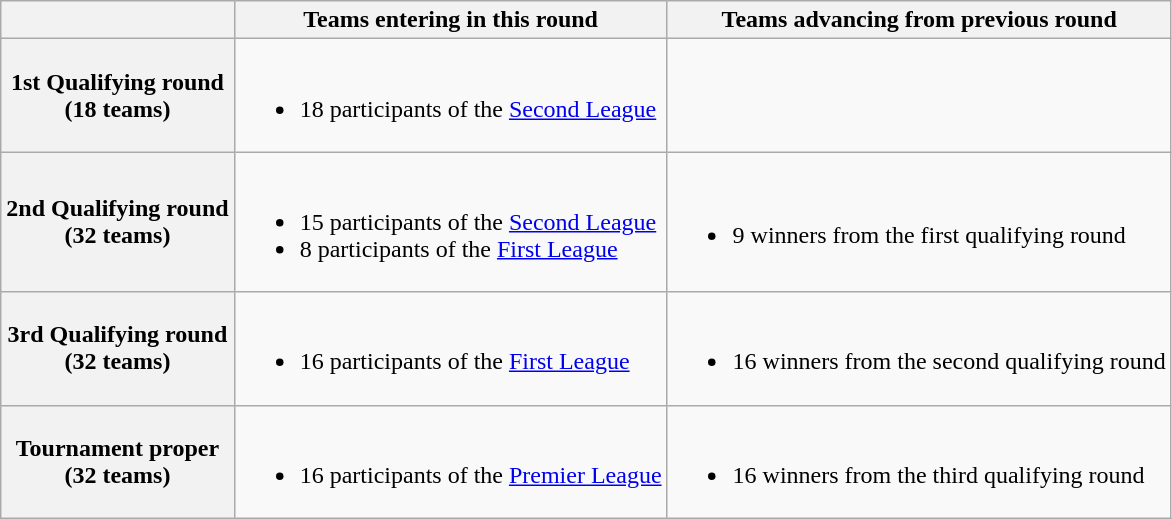<table class="wikitable">
<tr>
<th colspan=2></th>
<th>Teams entering in this round</th>
<th>Teams advancing from previous round</th>
</tr>
<tr>
<th colspan=2>1st Qualifying round<br> (18 teams)</th>
<td><br><ul><li>18 participants of the <a href='#'>Second League</a></li></ul></td>
<td></td>
</tr>
<tr>
<th colspan=2>2nd Qualifying round<br> (32 teams)</th>
<td><br><ul><li>15 participants of the <a href='#'>Second League</a></li><li>8 participants of the <a href='#'>First League</a></li></ul></td>
<td><br><ul><li>9 winners from the first qualifying round</li></ul></td>
</tr>
<tr>
<th colspan=2>3rd Qualifying round<br> (32 teams)</th>
<td><br><ul><li>16 participants of the <a href='#'>First League</a></li></ul></td>
<td><br><ul><li>16 winners from the second qualifying round</li></ul></td>
</tr>
<tr>
<th colspan=2>Tournament proper<br> (32 teams)</th>
<td><br><ul><li>16 participants of the <a href='#'>Premier League</a></li></ul></td>
<td><br><ul><li>16 winners from the third qualifying round</li></ul></td>
</tr>
</table>
